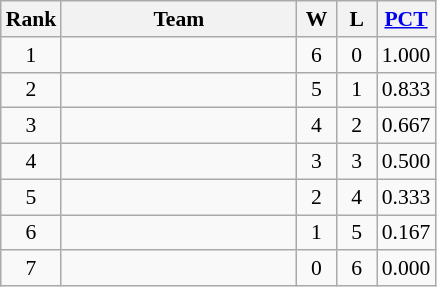<table class="wikitable" style="text-align:center; font-size: 90%">
<tr>
<th>Rank</th>
<th style="width:150px;">Team</th>
<th width=20px>W</th>
<th width=20px>L</th>
<th width=30px><a href='#'>PCT</a></th>
</tr>
<tr>
<td>1</td>
<td align=left></td>
<td>6</td>
<td>0</td>
<td>1.000</td>
</tr>
<tr>
<td>2</td>
<td align=left></td>
<td>5</td>
<td>1</td>
<td>0.833</td>
</tr>
<tr>
<td>3</td>
<td align=left></td>
<td>4</td>
<td>2</td>
<td>0.667</td>
</tr>
<tr>
<td>4</td>
<td align=left></td>
<td>3</td>
<td>3</td>
<td>0.500</td>
</tr>
<tr>
<td>5</td>
<td align=left></td>
<td>2</td>
<td>4</td>
<td>0.333</td>
</tr>
<tr>
<td>6</td>
<td align=left></td>
<td>1</td>
<td>5</td>
<td>0.167</td>
</tr>
<tr>
<td>7</td>
<td align=left></td>
<td>0</td>
<td>6</td>
<td>0.000</td>
</tr>
</table>
